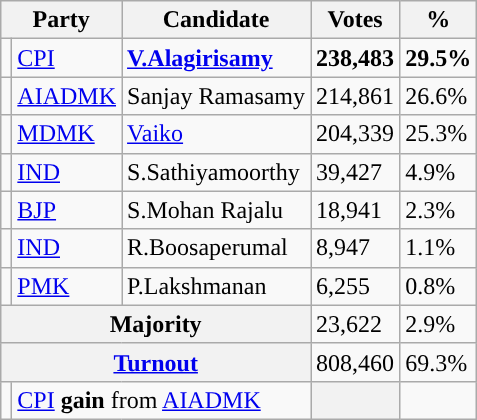<table class="wikitable">
<tr>
<th colspan="2">Party</th>
<th>Candidate</th>
<th>Votes</th>
<th>%</th>
</tr>
<tr>
<td></td>
<td><a href='#'>CPI</a></td>
<td><a href='#'><strong>V.Alagirisamy</strong></a></td>
<td><strong>238,483</strong></td>
<td><strong>29.5%</strong></td>
</tr>
<tr>
<td></td>
<td><a href='#'>AIADMK</a></td>
<td>Sanjay Ramasamy</td>
<td>214,861</td>
<td>26.6%</td>
</tr>
<tr>
<td></td>
<td><a href='#'>MDMK</a></td>
<td><a href='#'>Vaiko</a></td>
<td>204,339</td>
<td>25.3%</td>
</tr>
<tr>
<td></td>
<td><a href='#'>IND</a></td>
<td>S.Sathiyamoorthy</td>
<td>39,427</td>
<td>4.9%</td>
</tr>
<tr>
<td></td>
<td><a href='#'>BJP</a></td>
<td>S.Mohan Rajalu</td>
<td>18,941</td>
<td>2.3%</td>
</tr>
<tr>
<td></td>
<td><a href='#'>IND</a></td>
<td>R.Boosaperumal</td>
<td>8,947</td>
<td>1.1%</td>
</tr>
<tr>
<td></td>
<td><a href='#'>PMK</a></td>
<td>P.Lakshmanan</td>
<td>6,255</td>
<td>0.8%</td>
</tr>
<tr>
<th colspan="3">Majority</th>
<td>23,622</td>
<td>2.9%</td>
</tr>
<tr>
<th colspan="3"><a href='#'>Turnout</a></th>
<td>808,460</td>
<td>69.3%</td>
</tr>
<tr>
<td></td>
<td colspan="2"><a href='#'>CPI</a> <strong>gain</strong> from <a href='#'>AIADMK</a></td>
<th></th>
<td></td>
</tr>
</table>
